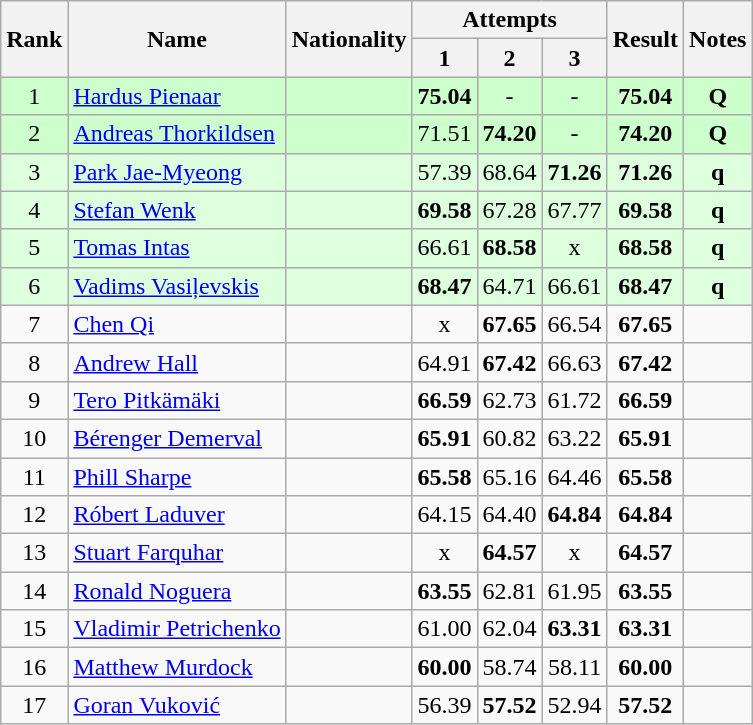<table class="wikitable sortable" style="text-align:center">
<tr>
<th rowspan=2>Rank</th>
<th rowspan=2>Name</th>
<th rowspan=2>Nationality</th>
<th colspan=3>Attempts</th>
<th rowspan=2>Result</th>
<th rowspan=2>Notes</th>
</tr>
<tr>
<th>1</th>
<th>2</th>
<th>3</th>
</tr>
<tr bgcolor=ccffcc>
<td>1</td>
<td align=left><a href='#'>Hardus Pienaar</a></td>
<td align=left></td>
<td><strong>75.04</strong></td>
<td>-</td>
<td>-</td>
<td><strong>75.04</strong></td>
<td><strong>Q</strong></td>
</tr>
<tr bgcolor=ccffcc>
<td>2</td>
<td align=left><a href='#'>Andreas Thorkildsen</a></td>
<td align=left></td>
<td>71.51</td>
<td><strong>74.20</strong></td>
<td>-</td>
<td><strong>74.20</strong></td>
<td><strong>Q</strong></td>
</tr>
<tr bgcolor=ddffdd>
<td>3</td>
<td align=left><a href='#'>Park Jae-Myeong</a></td>
<td align=left></td>
<td>57.39</td>
<td>68.64</td>
<td><strong>71.26</strong></td>
<td><strong>71.26</strong></td>
<td><strong>q</strong></td>
</tr>
<tr bgcolor=ddffdd>
<td>4</td>
<td align=left><a href='#'>Stefan Wenk</a></td>
<td align=left></td>
<td><strong>69.58</strong></td>
<td>67.28</td>
<td>67.77</td>
<td><strong>69.58</strong></td>
<td><strong>q</strong></td>
</tr>
<tr bgcolor=ddffdd>
<td>5</td>
<td align=left><a href='#'>Tomas Intas</a></td>
<td align=left></td>
<td>66.61</td>
<td><strong>68.58</strong></td>
<td>x</td>
<td><strong>68.58</strong></td>
<td><strong>q</strong></td>
</tr>
<tr bgcolor=ddffdd>
<td>6</td>
<td align=left><a href='#'>Vadims Vasiļevskis</a></td>
<td align=left></td>
<td><strong>68.47</strong></td>
<td>64.71</td>
<td>66.61</td>
<td><strong>68.47</strong></td>
<td><strong>q</strong></td>
</tr>
<tr>
<td>7</td>
<td align=left><a href='#'>Chen Qi</a></td>
<td align=left></td>
<td>x</td>
<td><strong>67.65</strong></td>
<td>66.54</td>
<td><strong>67.65</strong></td>
<td></td>
</tr>
<tr>
<td>8</td>
<td align=left><a href='#'>Andrew Hall</a></td>
<td align=left></td>
<td>64.91</td>
<td><strong>67.42</strong></td>
<td>66.63</td>
<td><strong>67.42</strong></td>
<td></td>
</tr>
<tr>
<td>9</td>
<td align=left><a href='#'>Tero Pitkämäki</a></td>
<td align=left></td>
<td><strong>66.59</strong></td>
<td>62.73</td>
<td>61.72</td>
<td><strong>66.59</strong></td>
<td></td>
</tr>
<tr>
<td>10</td>
<td align=left><a href='#'>Bérenger Demerval</a></td>
<td align=left></td>
<td><strong>65.91</strong></td>
<td>60.82</td>
<td>63.22</td>
<td><strong>65.91</strong></td>
<td></td>
</tr>
<tr>
<td>11</td>
<td align=left><a href='#'>Phill Sharpe</a></td>
<td align=left></td>
<td><strong>65.58</strong></td>
<td>65.16</td>
<td>64.46</td>
<td><strong>65.58</strong></td>
<td></td>
</tr>
<tr>
<td>12</td>
<td align=left><a href='#'>Róbert Laduver</a></td>
<td align=left></td>
<td>64.15</td>
<td>64.40</td>
<td><strong>64.84</strong></td>
<td><strong>64.84</strong></td>
<td></td>
</tr>
<tr>
<td>13</td>
<td align=left><a href='#'>Stuart Farquhar</a></td>
<td align=left></td>
<td>x</td>
<td><strong>64.57</strong></td>
<td>x</td>
<td><strong>64.57</strong></td>
<td></td>
</tr>
<tr>
<td>14</td>
<td align=left><a href='#'>Ronald Noguera</a></td>
<td align=left></td>
<td><strong>63.55</strong></td>
<td>62.81</td>
<td>61.95</td>
<td><strong>63.55</strong></td>
<td></td>
</tr>
<tr>
<td>15</td>
<td align=left><a href='#'>Vladimir Petrichenko</a></td>
<td align=left></td>
<td>61.00</td>
<td>62.04</td>
<td><strong>63.31</strong></td>
<td><strong>63.31</strong></td>
<td></td>
</tr>
<tr>
<td>16</td>
<td align=left><a href='#'>Matthew Murdock</a></td>
<td align=left></td>
<td><strong>60.00</strong></td>
<td>58.74</td>
<td>58.11</td>
<td><strong>60.00</strong></td>
<td></td>
</tr>
<tr>
<td>17</td>
<td align=left><a href='#'>Goran Vuković</a></td>
<td align=left></td>
<td>56.39</td>
<td><strong>57.52</strong></td>
<td>52.94</td>
<td><strong>57.52</strong></td>
<td></td>
</tr>
</table>
